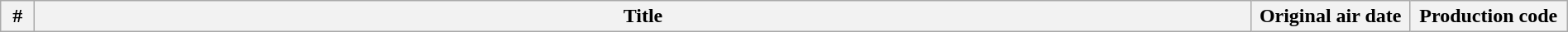<table class="wikitable plainrowheaders" style="width:100%; margin:auto; background:#FFFFFF;">
<tr>
<th width="20">#</th>
<th>Title</th>
<th width="120">Original air date</th>
<th width="120">Production code<br></th>
</tr>
</table>
